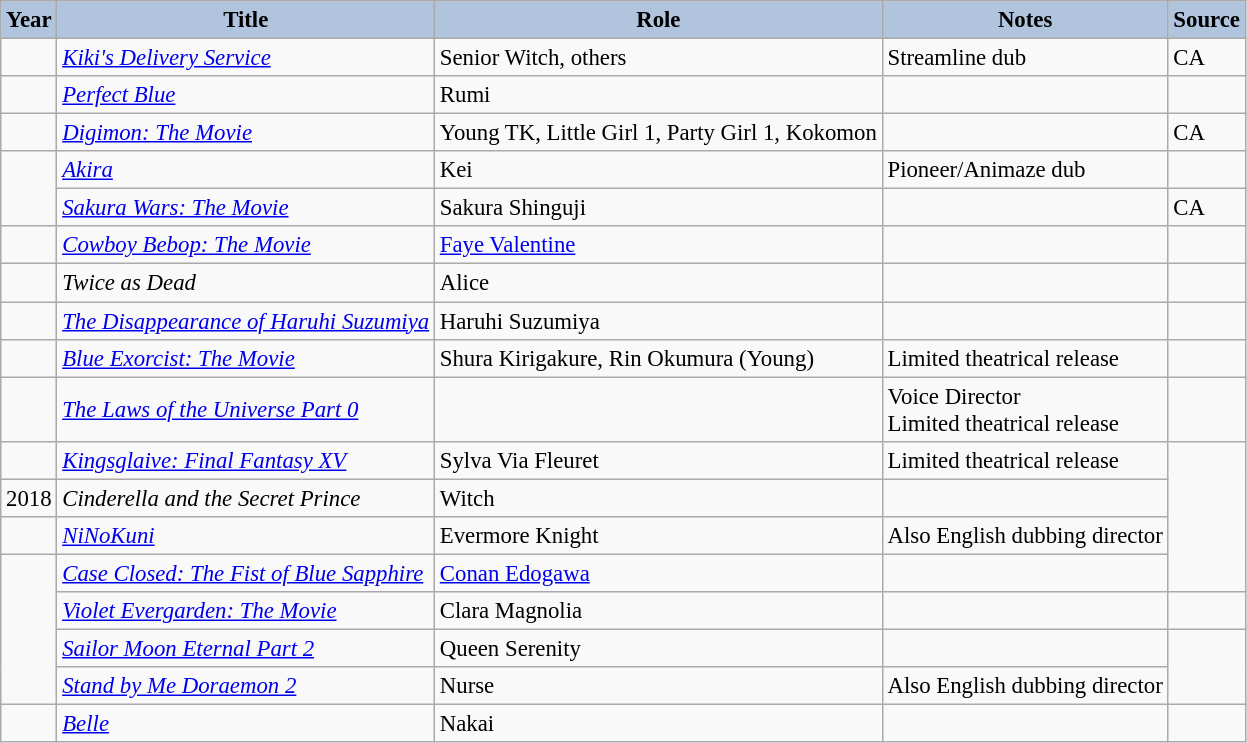<table class="wikitable sortable plainrowheaders" style="width=95%; font-size: 95%;">
<tr>
<th style="background:#b0c4de;">Year </th>
<th style="background:#b0c4de;">Title</th>
<th style="background:#b0c4de;">Role </th>
<th style="background:#b0c4de;" class="unsortable">Notes </th>
<th style="background:#b0c4de;" class="unsortable">Source</th>
</tr>
<tr>
<td></td>
<td><em><a href='#'>Kiki's Delivery Service</a></em></td>
<td>Senior Witch, others</td>
<td>Streamline dub</td>
<td>CA</td>
</tr>
<tr>
<td></td>
<td><em><a href='#'>Perfect Blue</a></em></td>
<td>Rumi</td>
<td></td>
<td></td>
</tr>
<tr>
<td></td>
<td><em><a href='#'>Digimon: The Movie</a></em></td>
<td>Young TK, Little Girl 1, Party Girl 1, Kokomon</td>
<td></td>
<td>CA</td>
</tr>
<tr>
<td rowspan="2"></td>
<td><em><a href='#'>Akira</a></em></td>
<td>Kei</td>
<td>Pioneer/Animaze dub</td>
<td></td>
</tr>
<tr>
<td><em><a href='#'>Sakura Wars: The Movie</a></em></td>
<td>Sakura Shinguji</td>
<td></td>
<td>CA</td>
</tr>
<tr>
<td></td>
<td><em><a href='#'>Cowboy Bebop: The Movie</a></em></td>
<td><a href='#'>Faye Valentine</a></td>
<td></td>
<td></td>
</tr>
<tr>
<td></td>
<td><em>Twice as Dead</em></td>
<td>Alice</td>
<td></td>
<td></td>
</tr>
<tr>
<td></td>
<td><em><a href='#'>The Disappearance of Haruhi Suzumiya</a></em></td>
<td>Haruhi Suzumiya</td>
<td></td>
<td></td>
</tr>
<tr>
<td></td>
<td><em><a href='#'>Blue Exorcist: The Movie</a></em></td>
<td>Shura Kirigakure, Rin Okumura (Young)</td>
<td>Limited theatrical release</td>
<td></td>
</tr>
<tr>
<td></td>
<td><em><a href='#'>The Laws of the Universe Part 0</a></em></td>
<td></td>
<td>Voice Director<br>Limited theatrical release</td>
<td></td>
</tr>
<tr>
<td></td>
<td><em><a href='#'>Kingsglaive: Final Fantasy XV</a></em></td>
<td>Sylva Via Fleuret</td>
<td>Limited theatrical release</td>
<td rowspan="4"></td>
</tr>
<tr>
<td>2018</td>
<td><em>Cinderella and the Secret Prince</em></td>
<td>Witch</td>
<td></td>
</tr>
<tr>
<td></td>
<td><em><a href='#'>NiNoKuni</a></em></td>
<td>Evermore Knight</td>
<td>Also English dubbing director</td>
</tr>
<tr>
<td rowspan="4"></td>
<td><em><a href='#'>Case Closed: The Fist of Blue Sapphire</a></em></td>
<td><a href='#'>Conan Edogawa</a></td>
<td></td>
</tr>
<tr>
<td><em><a href='#'>Violet Evergarden: The Movie</a></em></td>
<td>Clara Magnolia</td>
<td></td>
<td></td>
</tr>
<tr>
<td><em><a href='#'>Sailor Moon Eternal Part 2</a></em></td>
<td>Queen Serenity</td>
<td></td>
<td rowspan="2"></td>
</tr>
<tr>
<td><em><a href='#'>Stand by Me Doraemon 2</a></em></td>
<td>Nurse</td>
<td>Also English dubbing director</td>
</tr>
<tr>
<td></td>
<td><em><a href='#'>Belle</a></em></td>
<td>Nakai</td>
<td></td>
<td></td>
</tr>
</table>
